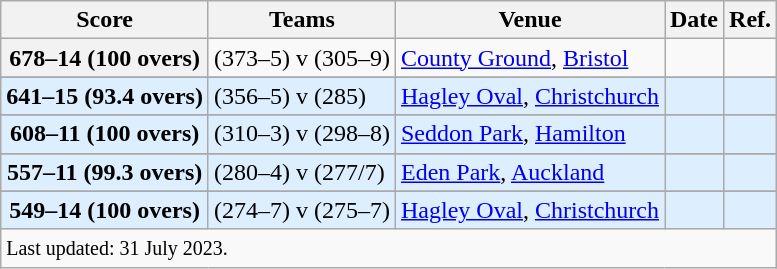<table class="wikitable">
<tr>
<th>Score</th>
<th>Teams</th>
<th>Venue</th>
<th>Date</th>
<th>Ref.</th>
</tr>
<tr>
<th>678–14 (100 overs)</th>
<td> (373–5) v  (305–9)</td>
<td><a href='#'>County Ground</a>, <a href='#'>Bristol</a></td>
<td></td>
<td></td>
</tr>
<tr>
</tr>
<tr style="background-color:#def;">
<th style="background-color:#def;">641–15 (93.4 overs)</th>
<td> (356–5) v  (285)</td>
<td><a href='#'>Hagley Oval</a>, <a href='#'>Christchurch</a></td>
<td></td>
<td></td>
</tr>
<tr>
</tr>
<tr style="background-color:#def;">
<th style="background-color:#def;">608–11 (100 overs)</th>
<td> (310–3) v  (298–8)</td>
<td><a href='#'>Seddon Park</a>, <a href='#'>Hamilton</a></td>
<td></td>
<td></td>
</tr>
<tr>
</tr>
<tr style="background-color:#def;">
<th style="background-color:#def;">557–11 (99.3 overs)</th>
<td> (280–4) v  (277/7)</td>
<td><a href='#'>Eden Park</a>, <a href='#'>Auckland</a></td>
<td></td>
<td></td>
</tr>
<tr>
</tr>
<tr style="background-color:#def;">
<th style="background-color:#def;">549–14 (100 overs)</th>
<td> (274–7) v  (275–7)</td>
<td><a href='#'>Hagley Oval</a>, <a href='#'>Christchurch</a></td>
<td></td>
<td></td>
</tr>
<tr>
<td colspan="5"><small>Last updated: 31 July 2023.</small></td>
</tr>
</table>
